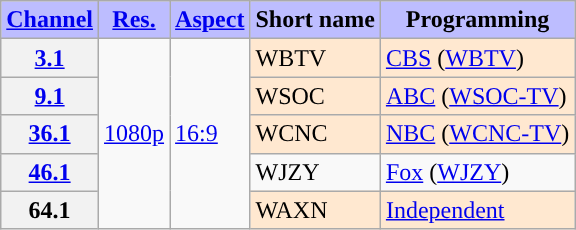<table class="wikitable">
<tr>
<th style="background-color: #bdbdff" scope = "col"><a href='#'>Channel</a></th>
<th style="background-color: #bdbdff" scope = "col"><a href='#'>Res.</a></th>
<th style="background-color: #bdbdff" scope = "col"><a href='#'>Aspect</a></th>
<th style="background-color: #bdbdff" scope = "col">Short name</th>
<th style="background-color: #bdbdff" scope = "col">Programming</th>
</tr>
<tr>
<th scope = "row"><a href='#'>3.1</a></th>
<td rowspan=5><a href='#'>1080p</a></td>
<td rowspan=5><a href='#'>16:9</a></td>
<td style="background-color:#ffe8d0">WBTV</td>
<td style="background-color:#ffe8d0"><a href='#'>CBS</a> (<a href='#'>WBTV</a>) </td>
</tr>
<tr>
<th scope = "row"><a href='#'>9.1</a></th>
<td style="background-color:#ffe8d0">WSOC</td>
<td style="background-color:#ffe8d0"><a href='#'>ABC</a> (<a href='#'>WSOC-TV</a>) </td>
</tr>
<tr>
<th scope = "row"><a href='#'>36.1</a></th>
<td style="background-color:#ffe8d0">WCNC</td>
<td style="background-color:#ffe8d0"><a href='#'>NBC</a> (<a href='#'>WCNC-TV</a>) </td>
</tr>
<tr>
<th scope = "row"><a href='#'>46.1</a></th>
<td>WJZY</td>
<td><a href='#'>Fox</a> (<a href='#'>WJZY</a>)</td>
</tr>
<tr>
<th scope = "row">64.1</th>
<td style="background-color:#ffe8d0">WAXN</td>
<td style="background-color:#ffe8d0"><a href='#'>Independent</a> </td>
</tr>
</table>
